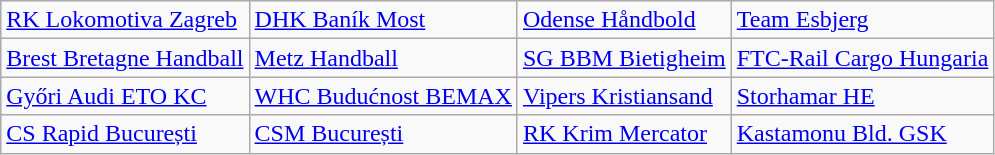<table class="wikitable">
<tr>
<td> <a href='#'>RK Lokomotiva Zagreb</a></td>
<td> <a href='#'>DHK Baník Most</a></td>
<td> <a href='#'>Odense Håndbold</a></td>
<td> <a href='#'>Team Esbjerg</a></td>
</tr>
<tr>
<td> <a href='#'>Brest Bretagne Handball</a></td>
<td> <a href='#'>Metz Handball</a></td>
<td> <a href='#'>SG BBM Bietigheim</a></td>
<td> <a href='#'>FTC-Rail Cargo Hungaria</a></td>
</tr>
<tr>
<td> <a href='#'>Győri Audi ETO KC</a></td>
<td> <a href='#'>WHC Budućnost BEMAX</a></td>
<td> <a href='#'>Vipers Kristiansand</a></td>
<td> <a href='#'>Storhamar HE</a></td>
</tr>
<tr>
<td> <a href='#'>CS Rapid București</a></td>
<td> <a href='#'>CSM București</a></td>
<td> <a href='#'>RK Krim Mercator</a></td>
<td> <a href='#'>Kastamonu Bld. GSK</a></td>
</tr>
</table>
